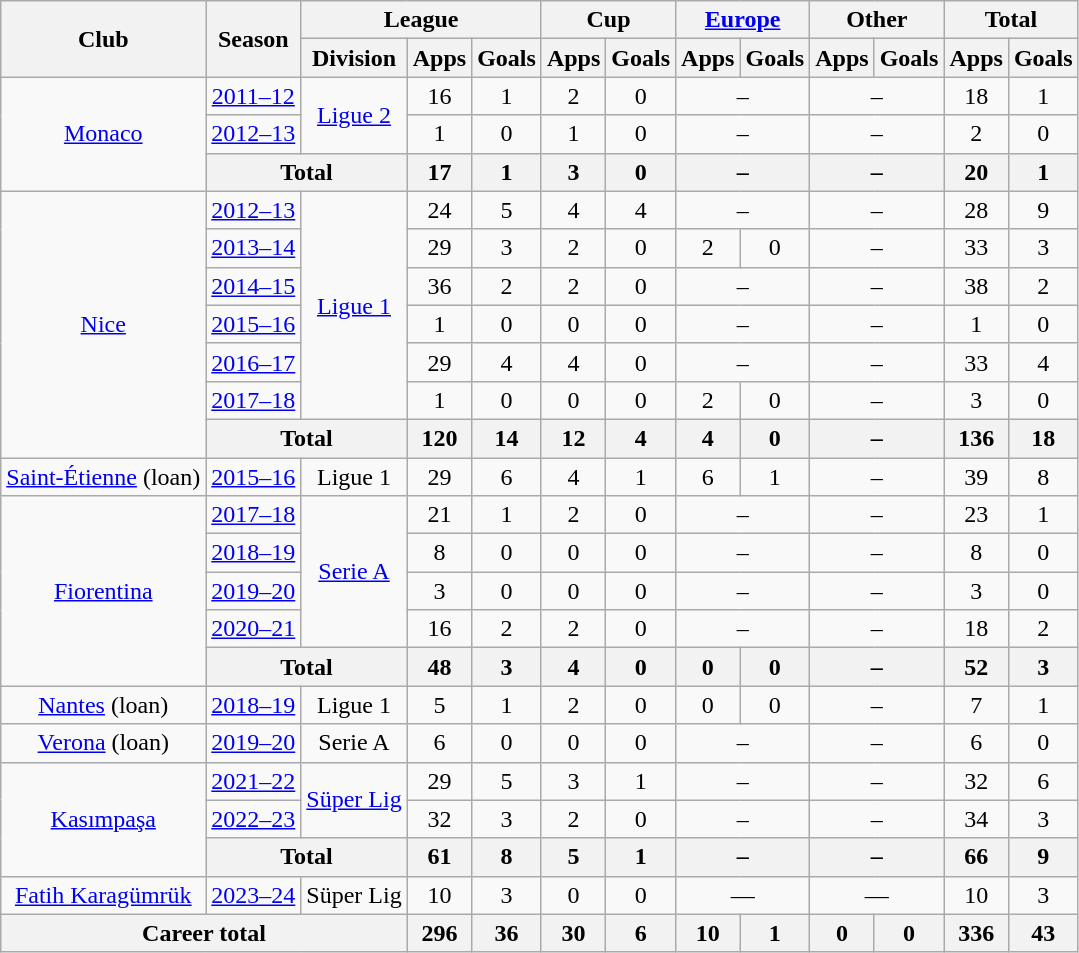<table class="wikitable" style="text-align: center">
<tr>
<th rowspan="2">Club</th>
<th rowspan="2">Season</th>
<th colspan="3">League</th>
<th colspan="2">Cup</th>
<th colspan="2"><a href='#'>Europe</a></th>
<th colspan="2">Other</th>
<th colspan="2">Total</th>
</tr>
<tr>
<th>Division</th>
<th>Apps</th>
<th>Goals</th>
<th>Apps</th>
<th>Goals</th>
<th>Apps</th>
<th>Goals</th>
<th>Apps</th>
<th>Goals</th>
<th>Apps</th>
<th>Goals</th>
</tr>
<tr>
<td rowspan="3"><a href='#'>Monaco</a></td>
<td><a href='#'>2011–12</a></td>
<td rowspan="2"><a href='#'>Ligue 2</a></td>
<td>16</td>
<td>1</td>
<td>2</td>
<td>0</td>
<td colspan="2">–</td>
<td colspan="2">–</td>
<td>18</td>
<td>1</td>
</tr>
<tr>
<td><a href='#'>2012–13</a></td>
<td>1</td>
<td>0</td>
<td>1</td>
<td>0</td>
<td colspan="2">–</td>
<td colspan="2">–</td>
<td>2</td>
<td>0</td>
</tr>
<tr>
<th colspan="2">Total</th>
<th>17</th>
<th>1</th>
<th>3</th>
<th>0</th>
<th colspan="2">–</th>
<th colspan="2">–</th>
<th>20</th>
<th>1</th>
</tr>
<tr>
<td rowspan="7"><a href='#'>Nice</a></td>
<td><a href='#'>2012–13</a></td>
<td rowspan="6"><a href='#'>Ligue 1</a></td>
<td>24</td>
<td>5</td>
<td>4</td>
<td>4</td>
<td colspan="2">–</td>
<td colspan="2">–</td>
<td>28</td>
<td>9</td>
</tr>
<tr>
<td><a href='#'>2013–14</a></td>
<td>29</td>
<td>3</td>
<td>2</td>
<td>0</td>
<td>2</td>
<td>0</td>
<td colspan="2">–</td>
<td>33</td>
<td>3</td>
</tr>
<tr>
<td><a href='#'>2014–15</a></td>
<td>36</td>
<td>2</td>
<td>2</td>
<td>0</td>
<td colspan="2">–</td>
<td colspan="2">–</td>
<td>38</td>
<td>2</td>
</tr>
<tr>
<td><a href='#'>2015–16</a></td>
<td>1</td>
<td>0</td>
<td>0</td>
<td>0</td>
<td colspan="2">–</td>
<td colspan="2">–</td>
<td>1</td>
<td>0</td>
</tr>
<tr>
<td><a href='#'>2016–17</a></td>
<td>29</td>
<td>4</td>
<td>4</td>
<td>0</td>
<td colspan="2">–</td>
<td colspan="2">–</td>
<td>33</td>
<td>4</td>
</tr>
<tr>
<td><a href='#'>2017–18</a></td>
<td>1</td>
<td>0</td>
<td>0</td>
<td>0</td>
<td>2</td>
<td>0</td>
<td colspan="2">–</td>
<td>3</td>
<td>0</td>
</tr>
<tr>
<th colspan="2">Total</th>
<th>120</th>
<th>14</th>
<th>12</th>
<th>4</th>
<th>4</th>
<th>0</th>
<th colspan="2">–</th>
<th>136</th>
<th>18</th>
</tr>
<tr>
<td><a href='#'>Saint-Étienne</a> (loan)</td>
<td><a href='#'>2015–16</a></td>
<td>Ligue 1</td>
<td>29</td>
<td>6</td>
<td>4</td>
<td>1</td>
<td>6</td>
<td>1</td>
<td colspan="2">–</td>
<td>39</td>
<td>8</td>
</tr>
<tr>
<td rowspan="5"><a href='#'>Fiorentina</a></td>
<td><a href='#'>2017–18</a></td>
<td rowspan="4"><a href='#'>Serie A</a></td>
<td>21</td>
<td>1</td>
<td>2</td>
<td>0</td>
<td colspan="2">–</td>
<td colspan="2">–</td>
<td>23</td>
<td>1</td>
</tr>
<tr>
<td><a href='#'>2018–19</a></td>
<td>8</td>
<td>0</td>
<td>0</td>
<td>0</td>
<td colspan="2">–</td>
<td colspan="2">–</td>
<td>8</td>
<td>0</td>
</tr>
<tr>
<td><a href='#'>2019–20</a></td>
<td>3</td>
<td>0</td>
<td>0</td>
<td>0</td>
<td colspan="2">–</td>
<td colspan="2">–</td>
<td>3</td>
<td>0</td>
</tr>
<tr>
<td><a href='#'>2020–21</a></td>
<td>16</td>
<td>2</td>
<td>2</td>
<td>0</td>
<td colspan="2">–</td>
<td colspan="2">–</td>
<td>18</td>
<td>2</td>
</tr>
<tr>
<th colspan="2">Total</th>
<th>48</th>
<th>3</th>
<th>4</th>
<th>0</th>
<th>0</th>
<th>0</th>
<th colspan="2">–</th>
<th>52</th>
<th>3</th>
</tr>
<tr>
<td><a href='#'>Nantes</a> (loan)</td>
<td><a href='#'>2018–19</a></td>
<td>Ligue 1</td>
<td>5</td>
<td>1</td>
<td>2</td>
<td>0</td>
<td>0</td>
<td>0</td>
<td colspan="2">–</td>
<td>7</td>
<td>1</td>
</tr>
<tr>
<td><a href='#'>Verona</a> (loan)</td>
<td><a href='#'>2019–20</a></td>
<td>Serie A</td>
<td>6</td>
<td>0</td>
<td>0</td>
<td>0</td>
<td colspan="2">–</td>
<td colspan="2">–</td>
<td>6</td>
<td>0</td>
</tr>
<tr>
<td rowspan="3"><a href='#'>Kasımpaşa</a></td>
<td><a href='#'>2021–22</a></td>
<td rowspan="2"><a href='#'>Süper Lig</a></td>
<td>29</td>
<td>5</td>
<td>3</td>
<td>1</td>
<td colspan="2">–</td>
<td colspan="2">–</td>
<td>32</td>
<td>6</td>
</tr>
<tr>
<td><a href='#'>2022–23</a></td>
<td>32</td>
<td>3</td>
<td>2</td>
<td>0</td>
<td colspan="2">–</td>
<td colspan="2">–</td>
<td>34</td>
<td>3</td>
</tr>
<tr>
<th colspan="2">Total</th>
<th>61</th>
<th>8</th>
<th>5</th>
<th>1</th>
<th colspan="2">–</th>
<th colspan="2">–</th>
<th>66</th>
<th>9</th>
</tr>
<tr>
<td><a href='#'>Fatih Karagümrük</a></td>
<td><a href='#'>2023–24</a></td>
<td>Süper Lig</td>
<td>10</td>
<td>3</td>
<td>0</td>
<td>0</td>
<td colspan="2">—</td>
<td colspan="2">—</td>
<td>10</td>
<td>3</td>
</tr>
<tr>
<th colspan="3">Career total</th>
<th>296</th>
<th>36</th>
<th>30</th>
<th>6</th>
<th>10</th>
<th>1</th>
<th>0</th>
<th>0</th>
<th>336</th>
<th>43</th>
</tr>
</table>
